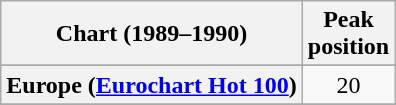<table class="wikitable sortable plainrowheaders" style="text-align:center">
<tr>
<th>Chart (1989–1990)</th>
<th>Peak<br>position</th>
</tr>
<tr>
</tr>
<tr>
</tr>
<tr>
</tr>
<tr>
<th scope="row">Europe (<a href='#'>Eurochart Hot 100</a>)</th>
<td>20</td>
</tr>
<tr>
</tr>
<tr>
</tr>
<tr>
</tr>
<tr>
</tr>
<tr>
</tr>
</table>
